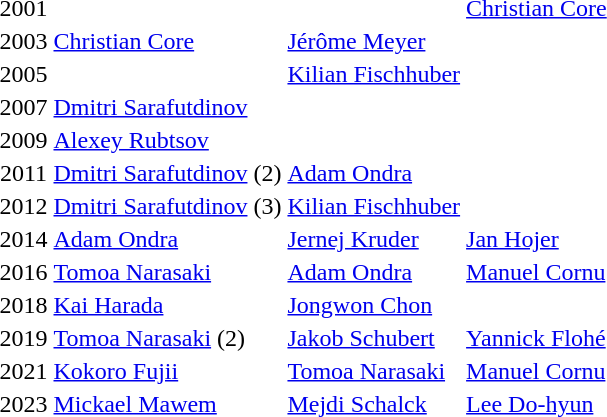<table>
<tr>
<td align="center">2001</td>
<td> </td>
<td> </td>
<td> <a href='#'>Christian Core</a></td>
</tr>
<tr>
<td align="center">2003</td>
<td> <a href='#'>Christian Core</a></td>
<td> <a href='#'>Jérôme Meyer</a></td>
<td> </td>
</tr>
<tr>
<td align="center">2005</td>
<td> </td>
<td> <a href='#'>Kilian Fischhuber</a></td>
<td> </td>
</tr>
<tr>
<td align="center">2007</td>
<td> <a href='#'>Dmitri Sarafutdinov</a></td>
<td> </td>
<td> </td>
</tr>
<tr>
<td align="center">2009</td>
<td> <a href='#'>Alexey Rubtsov</a></td>
<td> </td>
<td> </td>
</tr>
<tr>
<td align="center">2011</td>
<td> <a href='#'>Dmitri Sarafutdinov</a> (2)</td>
<td> <a href='#'>Adam Ondra</a></td>
<td> </td>
</tr>
<tr>
<td align="center">2012</td>
<td> <a href='#'>Dmitri Sarafutdinov</a> (3)</td>
<td> <a href='#'>Kilian Fischhuber</a></td>
<td> </td>
</tr>
<tr>
<td align="center">2014</td>
<td> <a href='#'>Adam Ondra</a></td>
<td> <a href='#'>Jernej Kruder</a></td>
<td> <a href='#'>Jan Hojer</a></td>
</tr>
<tr>
<td align="center">2016</td>
<td> <a href='#'>Tomoa Narasaki</a></td>
<td> <a href='#'>Adam Ondra</a></td>
<td> <a href='#'>Manuel Cornu</a></td>
</tr>
<tr>
<td align="center">2018</td>
<td> <a href='#'>Kai Harada</a></td>
<td> <a href='#'>Jongwon Chon</a></td>
<td> </td>
</tr>
<tr>
<td align="center">2019</td>
<td> <a href='#'>Tomoa Narasaki</a> (2)</td>
<td> <a href='#'>Jakob Schubert</a></td>
<td> <a href='#'>Yannick Flohé</a></td>
</tr>
<tr>
<td align="center">2021</td>
<td> <a href='#'>Kokoro Fujii</a></td>
<td> <a href='#'>Tomoa Narasaki</a></td>
<td> <a href='#'>Manuel Cornu</a></td>
</tr>
<tr>
<td align="center">2023</td>
<td> <a href='#'>Mickael Mawem</a></td>
<td> <a href='#'>Mejdi Schalck</a></td>
<td> <a href='#'>Lee Do-hyun</a></td>
</tr>
</table>
